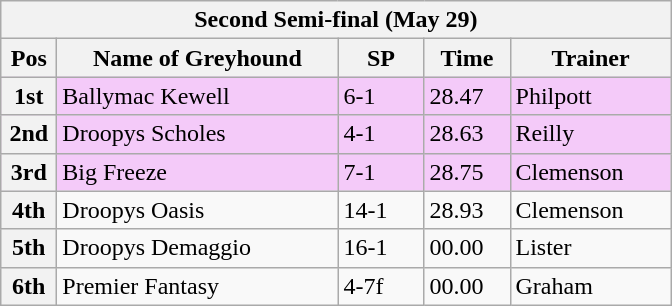<table class="wikitable">
<tr>
<th colspan="6">Second Semi-final (May 29)</th>
</tr>
<tr>
<th width=30>Pos</th>
<th width=180>Name of Greyhound</th>
<th width=50>SP</th>
<th width=50>Time</th>
<th width=100>Trainer</th>
</tr>
<tr style="background: #f4caf9;">
<th>1st</th>
<td>Ballymac Kewell</td>
<td>6-1</td>
<td>28.47</td>
<td>Philpott</td>
</tr>
<tr style="background: #f4caf9;">
<th>2nd</th>
<td>Droopys Scholes</td>
<td>4-1</td>
<td>28.63</td>
<td>Reilly</td>
</tr>
<tr style="background: #f4caf9;">
<th>3rd</th>
<td>Big Freeze</td>
<td>7-1</td>
<td>28.75</td>
<td>Clemenson</td>
</tr>
<tr>
<th>4th</th>
<td>Droopys Oasis</td>
<td>14-1</td>
<td>28.93</td>
<td>Clemenson</td>
</tr>
<tr>
<th>5th</th>
<td>Droopys Demaggio</td>
<td>16-1</td>
<td>00.00</td>
<td>Lister</td>
</tr>
<tr>
<th>6th</th>
<td>Premier Fantasy</td>
<td>4-7f</td>
<td>00.00</td>
<td>Graham</td>
</tr>
</table>
